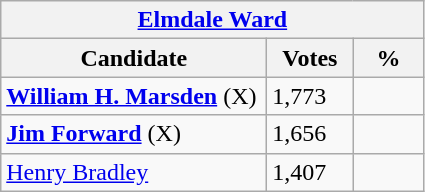<table class="wikitable">
<tr>
<th colspan="3"><a href='#'>Elmdale Ward</a></th>
</tr>
<tr>
<th style="width: 170px">Candidate</th>
<th style="width: 50px">Votes</th>
<th style="width: 40px">%</th>
</tr>
<tr>
<td><strong><a href='#'>William H. Marsden</a></strong> (X)</td>
<td>1,773</td>
<td></td>
</tr>
<tr>
<td><strong><a href='#'>Jim Forward</a></strong> (X)</td>
<td>1,656</td>
<td></td>
</tr>
<tr>
<td><a href='#'>Henry Bradley</a></td>
<td>1,407</td>
<td></td>
</tr>
</table>
